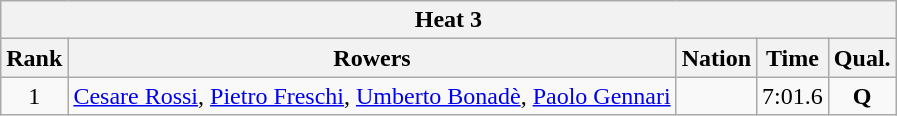<table class="wikitable" style="text-align:center">
<tr>
<th colspan=5 align=center><strong>Heat 3</strong></th>
</tr>
<tr>
<th>Rank</th>
<th>Rowers</th>
<th>Nation</th>
<th>Time</th>
<th>Qual.</th>
</tr>
<tr>
<td>1</td>
<td align=left><a href='#'>Cesare Rossi</a>, <a href='#'>Pietro Freschi</a>, <a href='#'>Umberto Bonadè</a>, <a href='#'>Paolo Gennari</a></td>
<td align=left></td>
<td>7:01.6</td>
<td><strong>Q</strong></td>
</tr>
</table>
